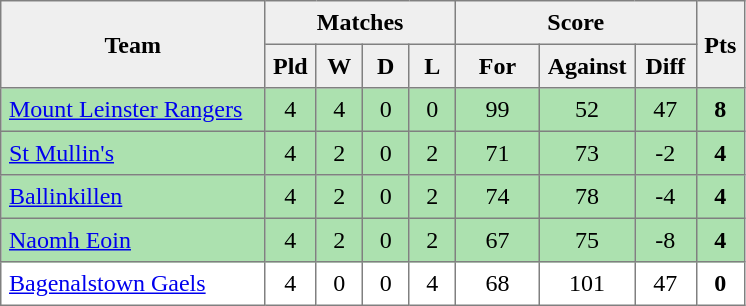<table style=border-collapse:collapse border=1 cellspacing=0 cellpadding=5>
<tr align=center bgcolor=#efefef>
<th rowspan=2 width=165>Team</th>
<th colspan=4>Matches</th>
<th colspan=3>Score</th>
<th rowspan=2width=20>Pts</th>
</tr>
<tr align=center bgcolor=#efefef>
<th width=20>Pld</th>
<th width=20>W</th>
<th width=20>D</th>
<th width=20>L</th>
<th width=45>For</th>
<th width=45>Against</th>
<th width=30>Diff</th>
</tr>
<tr align=center style="background:#ACE1AF;">
<td style="text-align:left;"><a href='#'>Mount Leinster Rangers</a></td>
<td>4</td>
<td>4</td>
<td>0</td>
<td>0</td>
<td>99</td>
<td>52</td>
<td>47</td>
<td><strong>8</strong></td>
</tr>
<tr align=center style="background:#ACE1AF;">
<td style="text-align:left;"><a href='#'>St Mullin's</a></td>
<td>4</td>
<td>2</td>
<td>0</td>
<td>2</td>
<td>71</td>
<td>73</td>
<td>-2</td>
<td><strong>4</strong></td>
</tr>
<tr align=center style="background:#ACE1AF;">
<td style="text-align:left;"><a href='#'>Ballinkillen</a></td>
<td>4</td>
<td>2</td>
<td>0</td>
<td>2</td>
<td>74</td>
<td>78</td>
<td>-4</td>
<td><strong>4</strong></td>
</tr>
<tr align=center style="background:#ACE1AF;">
<td style="text-align:left;"><a href='#'>Naomh Eoin</a></td>
<td>4</td>
<td>2</td>
<td>0</td>
<td>2</td>
<td>67</td>
<td>75</td>
<td>-8</td>
<td><strong>4</strong></td>
</tr>
<tr align=center>
<td style="text-align:left;"><a href='#'>Bagenalstown Gaels</a></td>
<td>4</td>
<td>0</td>
<td>0</td>
<td>4</td>
<td>68</td>
<td>101</td>
<td>47</td>
<td><strong>0</strong></td>
</tr>
</table>
